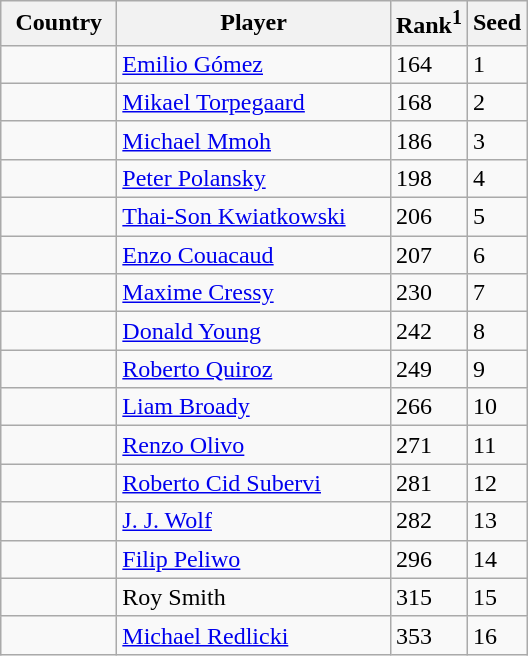<table class="sortable wikitable">
<tr>
<th width="70">Country</th>
<th width="175">Player</th>
<th>Rank<sup>1</sup></th>
<th>Seed</th>
</tr>
<tr>
<td></td>
<td><a href='#'>Emilio Gómez</a></td>
<td>164</td>
<td>1</td>
</tr>
<tr>
<td></td>
<td><a href='#'>Mikael Torpegaard</a></td>
<td>168</td>
<td>2</td>
</tr>
<tr>
<td></td>
<td><a href='#'>Michael Mmoh</a></td>
<td>186</td>
<td>3</td>
</tr>
<tr>
<td></td>
<td><a href='#'>Peter Polansky</a></td>
<td>198</td>
<td>4</td>
</tr>
<tr>
<td></td>
<td><a href='#'>Thai-Son Kwiatkowski</a></td>
<td>206</td>
<td>5</td>
</tr>
<tr>
<td></td>
<td><a href='#'>Enzo Couacaud</a></td>
<td>207</td>
<td>6</td>
</tr>
<tr>
<td></td>
<td><a href='#'>Maxime Cressy</a></td>
<td>230</td>
<td>7</td>
</tr>
<tr>
<td></td>
<td><a href='#'>Donald Young</a></td>
<td>242</td>
<td>8</td>
</tr>
<tr>
<td></td>
<td><a href='#'>Roberto Quiroz</a></td>
<td>249</td>
<td>9</td>
</tr>
<tr>
<td></td>
<td><a href='#'>Liam Broady</a></td>
<td>266</td>
<td>10</td>
</tr>
<tr>
<td></td>
<td><a href='#'>Renzo Olivo</a></td>
<td>271</td>
<td>11</td>
</tr>
<tr>
<td></td>
<td><a href='#'>Roberto Cid Subervi</a></td>
<td>281</td>
<td>12</td>
</tr>
<tr>
<td></td>
<td><a href='#'>J. J. Wolf</a></td>
<td>282</td>
<td>13</td>
</tr>
<tr>
<td></td>
<td><a href='#'>Filip Peliwo</a></td>
<td>296</td>
<td>14</td>
</tr>
<tr>
<td></td>
<td>Roy Smith</td>
<td>315</td>
<td>15</td>
</tr>
<tr>
<td></td>
<td><a href='#'>Michael Redlicki</a></td>
<td>353</td>
<td>16</td>
</tr>
</table>
